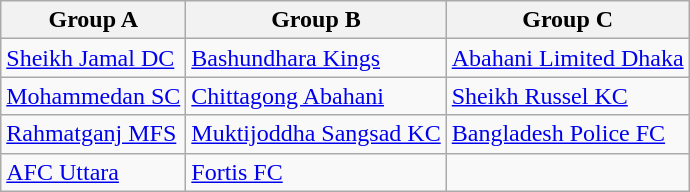<table class="wikitable" "text-align:left">
<tr>
<th style="text-align:center">Group A</th>
<th style="text-align:center">Group B</th>
<th style="text-align:center">Group C</th>
</tr>
<tr>
<td><a href='#'>Sheikh Jamal DC</a></td>
<td><a href='#'>Bashundhara Kings</a></td>
<td><a href='#'>Abahani Limited Dhaka</a></td>
</tr>
<tr>
<td><a href='#'>Mohammedan SC</a></td>
<td><a href='#'>Chittagong Abahani</a></td>
<td><a href='#'>Sheikh Russel KC</a></td>
</tr>
<tr>
<td><a href='#'>Rahmatganj MFS</a></td>
<td><a href='#'>Muktijoddha Sangsad KC</a></td>
<td><a href='#'>Bangladesh Police FC</a></td>
</tr>
<tr>
<td><a href='#'>AFC Uttara</a></td>
<td><a href='#'>Fortis FC</a></td>
<td></td>
</tr>
</table>
